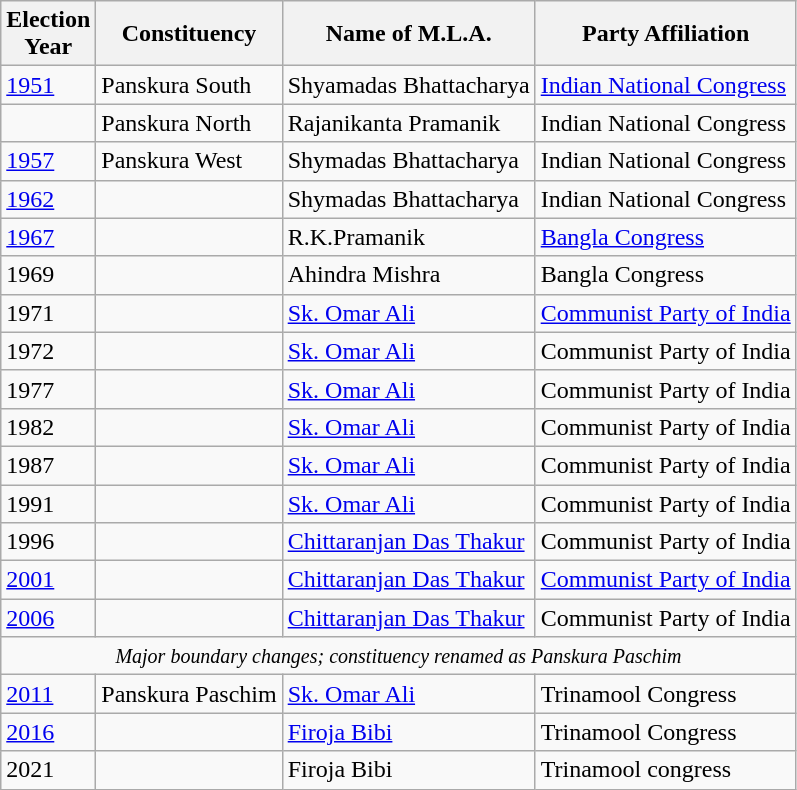<table class="wikitable sortable"ìÍĦĤĠčw>
<tr>
<th>Election<br> Year</th>
<th>Constituency</th>
<th>Name of M.L.A.</th>
<th>Party Affiliation</th>
</tr>
<tr>
<td><a href='#'>1951</a></td>
<td>Panskura South</td>
<td>Shyamadas Bhattacharya</td>
<td><a href='#'>Indian National Congress</a></td>
</tr>
<tr>
<td></td>
<td>Panskura North</td>
<td>Rajanikanta Pramanik</td>
<td>Indian National Congress</td>
</tr>
<tr>
<td><a href='#'>1957</a></td>
<td>Panskura West</td>
<td>Shymadas Bhattacharya</td>
<td>Indian National Congress</td>
</tr>
<tr>
<td><a href='#'>1962</a></td>
<td></td>
<td>Shymadas Bhattacharya</td>
<td>Indian National Congress</td>
</tr>
<tr>
<td><a href='#'>1967</a></td>
<td></td>
<td>R.K.Pramanik</td>
<td><a href='#'>Bangla Congress</a></td>
</tr>
<tr>
<td>1969</td>
<td></td>
<td>Ahindra Mishra</td>
<td>Bangla Congress</td>
</tr>
<tr>
<td>1971</td>
<td></td>
<td><a href='#'>Sk. Omar Ali</a></td>
<td><a href='#'>Communist Party of India</a></td>
</tr>
<tr>
<td>1972</td>
<td></td>
<td><a href='#'>Sk. Omar Ali</a></td>
<td>Communist Party of India</td>
</tr>
<tr>
<td>1977</td>
<td></td>
<td><a href='#'>Sk. Omar Ali</a></td>
<td>Communist Party of India</td>
</tr>
<tr>
<td>1982</td>
<td></td>
<td><a href='#'>Sk. Omar Ali</a></td>
<td>Communist Party of India</td>
</tr>
<tr>
<td>1987</td>
<td></td>
<td><a href='#'>Sk. Omar Ali</a></td>
<td>Communist Party of India</td>
</tr>
<tr>
<td>1991</td>
<td></td>
<td><a href='#'>Sk. Omar Ali</a></td>
<td>Communist Party of India</td>
</tr>
<tr>
<td>1996</td>
<td></td>
<td><a href='#'>Chittaranjan Das Thakur</a></td>
<td>Communist Party of India</td>
</tr>
<tr>
<td><a href='#'>2001</a></td>
<td></td>
<td><a href='#'>Chittaranjan Das Thakur</a></td>
<td><a href='#'>Communist Party of India</a></td>
</tr>
<tr>
<td><a href='#'>2006</a></td>
<td></td>
<td><a href='#'>Chittaranjan Das Thakur</a></td>
<td>Communist Party of India</td>
</tr>
<tr>
<td colspan=4 align=center><small><em>Major boundary changes; constituency renamed as Panskura Paschim</em></small></td>
</tr>
<tr>
<td><a href='#'>2011</a></td>
<td>Panskura Paschim</td>
<td><a href='#'>Sk. Omar Ali</a></td>
<td>Trinamool Congress</td>
</tr>
<tr>
<td><a href='#'>2016</a></td>
<td></td>
<td><a href='#'>Firoja Bibi</a></td>
<td>Trinamool Congress</td>
</tr>
<tr>
<td>2021</td>
<td></td>
<td>Firoja Bibi</td>
<td>Trinamool congress</td>
</tr>
</table>
